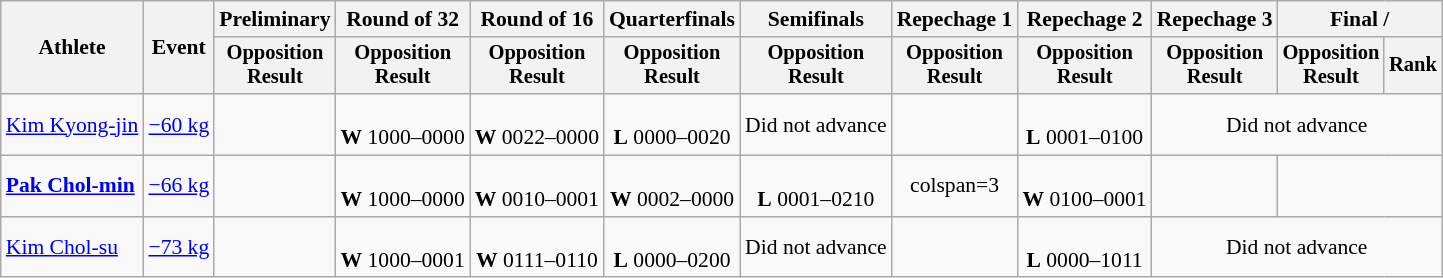<table class="wikitable" style="font-size:90%">
<tr>
<th rowspan="2">Athlete</th>
<th rowspan="2">Event</th>
<th>Preliminary</th>
<th>Round of 32</th>
<th>Round of 16</th>
<th>Quarterfinals</th>
<th>Semifinals</th>
<th>Repechage 1</th>
<th>Repechage 2</th>
<th>Repechage 3</th>
<th colspan=2>Final / </th>
</tr>
<tr style="font-size:95%">
<th>Opposition<br>Result</th>
<th>Opposition<br>Result</th>
<th>Opposition<br>Result</th>
<th>Opposition<br>Result</th>
<th>Opposition<br>Result</th>
<th>Opposition<br>Result</th>
<th>Opposition<br>Result</th>
<th>Opposition<br>Result</th>
<th>Opposition<br>Result</th>
<th>Rank</th>
</tr>
<tr align=center>
<td align=left><a href='#'>Kim Kyong-jin</a></td>
<td align=left><a href='#'>−60 kg</a></td>
<td></td>
<td><br><strong>W</strong> 1000–0000</td>
<td><br><strong>W</strong> 0022–0000</td>
<td><br><strong>L</strong> 0000–0020</td>
<td>Did not advance</td>
<td></td>
<td><br><strong>L</strong> 0001–0100</td>
<td colspan=3>Did not advance</td>
</tr>
<tr align=center>
<td align=left><strong><a href='#'>Pak Chol-min</a></strong></td>
<td align=left><a href='#'>−66 kg</a></td>
<td></td>
<td><br><strong>W</strong> 1000–0000</td>
<td><br><strong>W</strong> 0010–0001</td>
<td><br><strong>W</strong> 0002–0000</td>
<td><br><strong>L</strong> 0001–0210</td>
<td>colspan=3 </td>
<td><br><strong>W</strong> 0100–0001</td>
<td></td>
</tr>
<tr align=center>
<td align=left><a href='#'>Kim Chol-su</a></td>
<td align=left><a href='#'>−73 kg</a></td>
<td></td>
<td><br><strong>W</strong> 1000–0001</td>
<td><br><strong>W</strong> 0111–0110</td>
<td><br><strong>L</strong> 0000–0200</td>
<td>Did not advance</td>
<td></td>
<td><br><strong>L</strong> 0000–1011</td>
<td colspan=3>Did not advance</td>
</tr>
</table>
